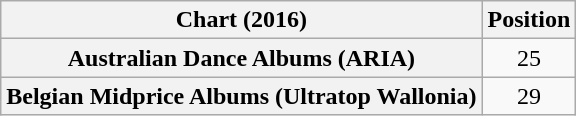<table class="wikitable sortable plainrowheaders" style="text-align:center">
<tr>
<th scope="col">Chart (2016)</th>
<th scope="col">Position</th>
</tr>
<tr>
<th scope="row">Australian Dance Albums (ARIA)</th>
<td>25</td>
</tr>
<tr>
<th scope="row">Belgian Midprice Albums (Ultratop Wallonia)</th>
<td>29</td>
</tr>
</table>
